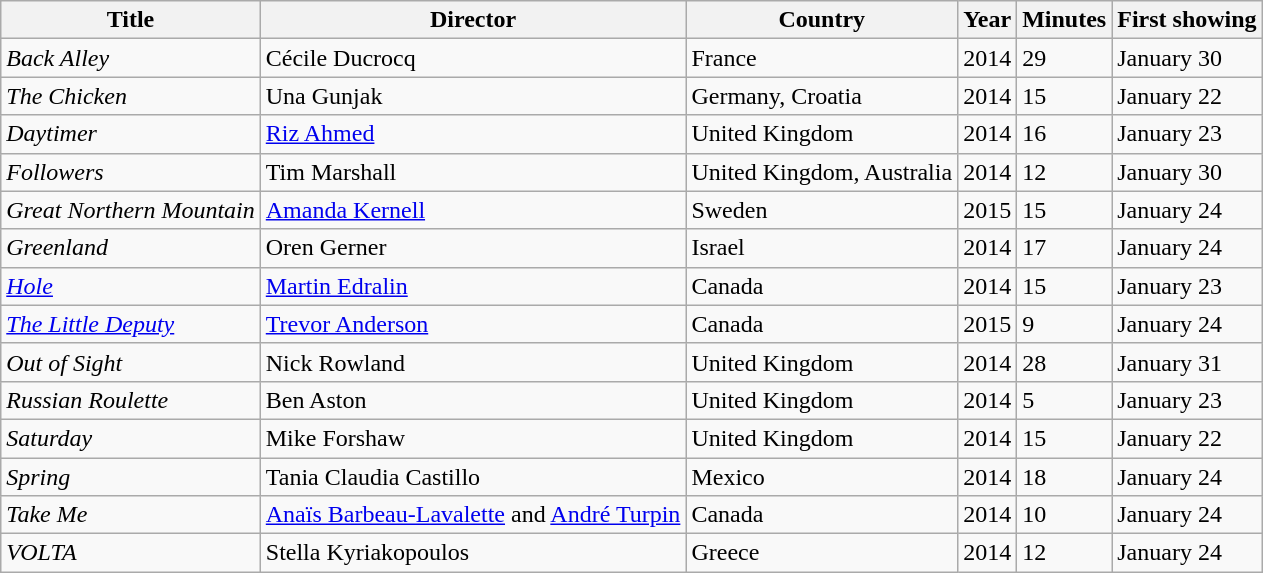<table class="wikitable sortable">
<tr>
<th>Title</th>
<th>Director</th>
<th>Country</th>
<th>Year</th>
<th>Minutes</th>
<th>First showing</th>
</tr>
<tr>
<td><em>Back Alley</em></td>
<td>Cécile Ducrocq</td>
<td>France</td>
<td>2014</td>
<td>29</td>
<td>January 30</td>
</tr>
<tr>
<td><em>The Chicken</em></td>
<td>Una Gunjak</td>
<td>Germany, Croatia</td>
<td>2014</td>
<td>15</td>
<td>January 22</td>
</tr>
<tr>
<td><em>Daytimer</em></td>
<td><a href='#'>Riz Ahmed</a></td>
<td>United Kingdom</td>
<td>2014</td>
<td>16</td>
<td>January 23</td>
</tr>
<tr>
<td><em>Followers</em></td>
<td>Tim Marshall</td>
<td>United Kingdom, Australia</td>
<td>2014</td>
<td>12</td>
<td>January 30</td>
</tr>
<tr>
<td><em>Great Northern Mountain</em></td>
<td><a href='#'>Amanda Kernell</a></td>
<td>Sweden</td>
<td>2015</td>
<td>15</td>
<td>January 24</td>
</tr>
<tr>
<td><em>Greenland</em></td>
<td>Oren Gerner</td>
<td>Israel</td>
<td>2014</td>
<td>17</td>
<td>January 24</td>
</tr>
<tr>
<td><em><a href='#'>Hole</a></em></td>
<td><a href='#'>Martin Edralin</a></td>
<td>Canada</td>
<td>2014</td>
<td>15</td>
<td>January 23</td>
</tr>
<tr>
<td><em><a href='#'>The Little Deputy</a></em></td>
<td><a href='#'>Trevor Anderson</a></td>
<td>Canada</td>
<td>2015</td>
<td>9</td>
<td>January 24</td>
</tr>
<tr>
<td><em>Out of Sight</em></td>
<td>Nick Rowland</td>
<td>United Kingdom</td>
<td>2014</td>
<td>28</td>
<td>January 31</td>
</tr>
<tr>
<td><em>Russian Roulette</em></td>
<td>Ben Aston</td>
<td>United Kingdom</td>
<td>2014</td>
<td>5</td>
<td>January 23</td>
</tr>
<tr>
<td><em>Saturday</em></td>
<td>Mike Forshaw</td>
<td>United Kingdom</td>
<td>2014</td>
<td>15</td>
<td>January 22</td>
</tr>
<tr>
<td><em>Spring</em></td>
<td>Tania Claudia Castillo</td>
<td>Mexico</td>
<td>2014</td>
<td>18</td>
<td>January 24</td>
</tr>
<tr>
<td><em>Take Me</em></td>
<td><a href='#'>Anaïs Barbeau-Lavalette</a> and <a href='#'>André Turpin</a></td>
<td>Canada</td>
<td>2014</td>
<td>10</td>
<td>January 24</td>
</tr>
<tr>
<td><em>VOLTA</em></td>
<td>Stella Kyriakopoulos</td>
<td>Greece</td>
<td>2014</td>
<td>12</td>
<td>January 24</td>
</tr>
</table>
